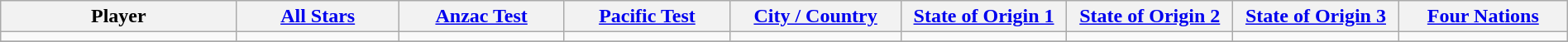<table class="wikitable" style="width:100%;">
<tr style="background:#FFF;">
<th style="width:15em">Player</th>
<th style="width:10em"><a href='#'>All Stars</a></th>
<th style="width:10em"><a href='#'>Anzac Test</a></th>
<th style="width:10em"><a href='#'>Pacific Test</a></th>
<th style="width:10em"><a href='#'>City / Country</a></th>
<th style="width:10em"><a href='#'>State of Origin 1</a></th>
<th style="width:10em"><a href='#'>State of Origin 2</a></th>
<th style="width:10em"><a href='#'>State of Origin 3</a></th>
<th style="width:10em"><a href='#'>Four Nations</a></th>
</tr>
<tr>
<td></td>
<td></td>
<td></td>
<td></td>
<td></td>
<td></td>
<td></td>
<td></td>
<td></td>
</tr>
<tr>
</tr>
</table>
